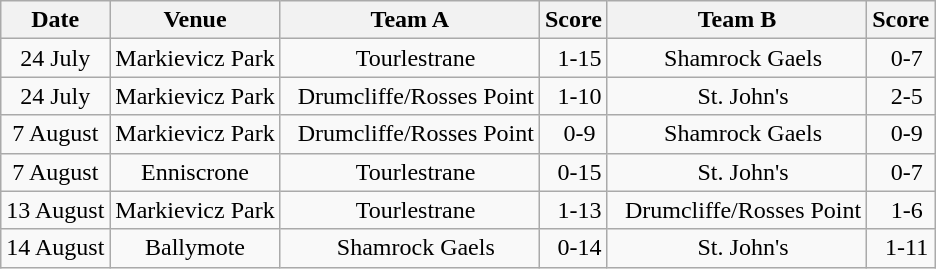<table class="wikitable">
<tr>
<th>Date</th>
<th>Venue</th>
<th>Team A</th>
<th>Score</th>
<th>Team B</th>
<th>Score</th>
</tr>
<tr align="center">
<td>24 July</td>
<td>Markievicz Park</td>
<td>  Tourlestrane</td>
<td>  1-15</td>
<td>  Shamrock Gaels</td>
<td>  0-7</td>
</tr>
<tr align="center">
<td>24 July</td>
<td>Markievicz Park</td>
<td>  Drumcliffe/Rosses Point</td>
<td>  1-10</td>
<td>  St. John's</td>
<td>  2-5</td>
</tr>
<tr align="center">
<td>7 August</td>
<td>Markievicz Park</td>
<td>  Drumcliffe/Rosses Point</td>
<td>  0-9</td>
<td>  Shamrock Gaels</td>
<td>  0-9</td>
</tr>
<tr align="center">
<td>7 August</td>
<td>Enniscrone</td>
<td>  Tourlestrane</td>
<td>  0-15</td>
<td>  St. John's</td>
<td>  0-7</td>
</tr>
<tr align="center">
<td>13 August</td>
<td>Markievicz Park</td>
<td>  Tourlestrane</td>
<td>  1-13</td>
<td>  Drumcliffe/Rosses Point</td>
<td>  1-6</td>
</tr>
<tr align="center">
<td>14 August</td>
<td>Ballymote</td>
<td>  Shamrock Gaels</td>
<td>  0-14</td>
<td>  St. John's</td>
<td>  1-11</td>
</tr>
</table>
